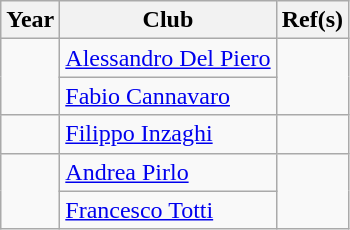<table class="wikitable">
<tr>
<th>Year</th>
<th>Club</th>
<th>Ref(s)</th>
</tr>
<tr>
<td rowspan="2"></td>
<td><a href='#'>Alessandro Del Piero</a></td>
<td rowspan="2"></td>
</tr>
<tr>
<td><a href='#'>Fabio Cannavaro</a></td>
</tr>
<tr>
<td></td>
<td><a href='#'>Filippo Inzaghi</a></td>
<td></td>
</tr>
<tr>
<td rowspan="2"></td>
<td><a href='#'>Andrea Pirlo</a></td>
<td rowspan="2"></td>
</tr>
<tr>
<td><a href='#'>Francesco Totti</a></td>
</tr>
</table>
